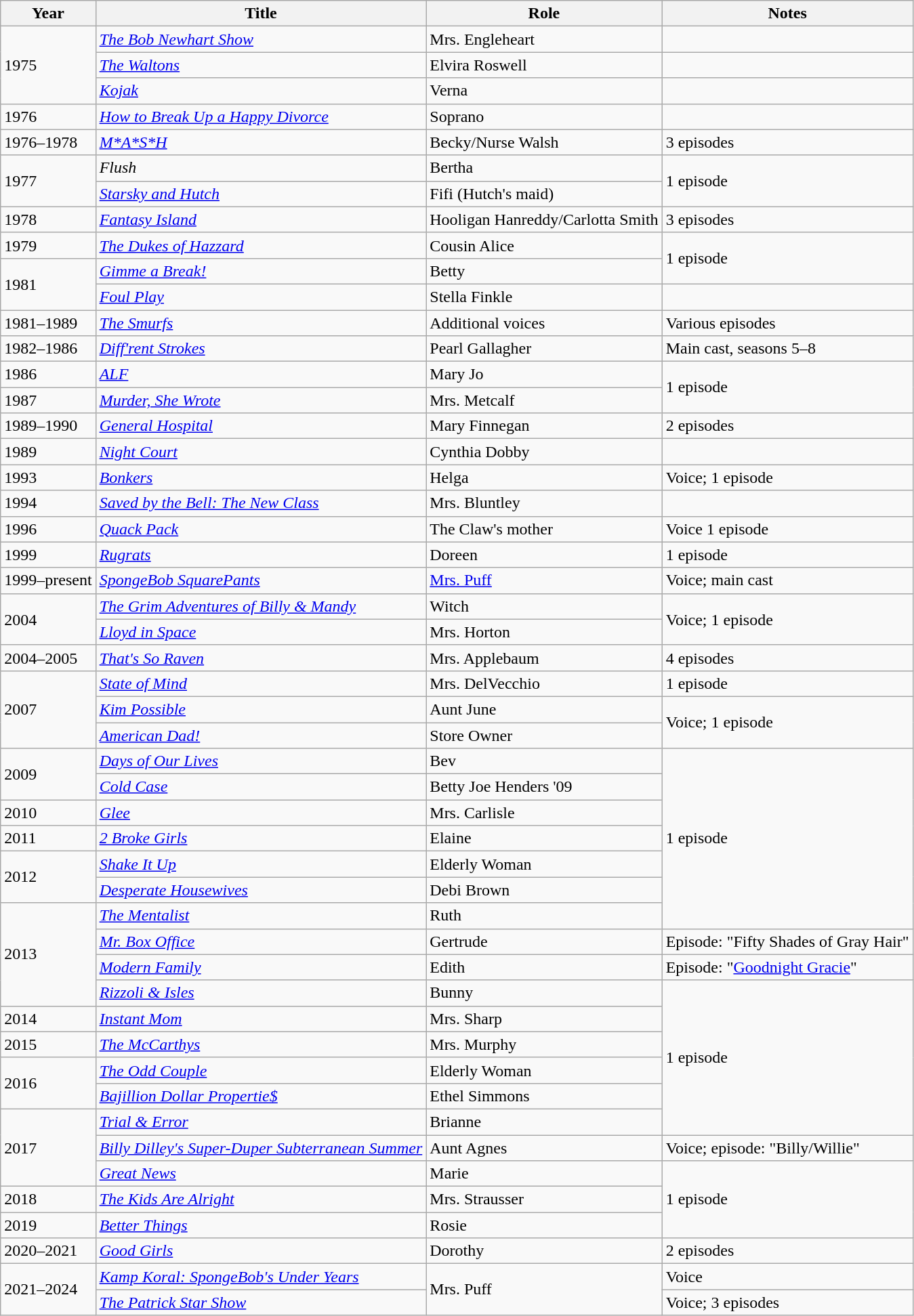<table class="wikitable sortable">
<tr>
<th>Year</th>
<th>Title</th>
<th>Role</th>
<th>Notes</th>
</tr>
<tr>
<td rowspan="3">1975</td>
<td><em><a href='#'>The Bob Newhart Show</a></em></td>
<td>Mrs. Engleheart</td>
<td></td>
</tr>
<tr>
<td><em><a href='#'>The Waltons</a></em></td>
<td>Elvira Roswell</td>
<td></td>
</tr>
<tr>
<td><em><a href='#'>Kojak</a></em></td>
<td>Verna</td>
<td></td>
</tr>
<tr>
<td>1976</td>
<td><em><a href='#'>How to Break Up a Happy Divorce</a></em></td>
<td>Soprano</td>
<td></td>
</tr>
<tr>
<td>1976–1978</td>
<td><em><a href='#'>M*A*S*H</a></em></td>
<td>Becky/Nurse Walsh</td>
<td>3 episodes</td>
</tr>
<tr>
<td rowspan="2">1977</td>
<td><em>Flush</em></td>
<td>Bertha</td>
<td rowspan="2">1 episode</td>
</tr>
<tr>
<td><em><a href='#'>Starsky and Hutch</a></em></td>
<td>Fifi (Hutch's maid)</td>
</tr>
<tr>
<td>1978</td>
<td><em><a href='#'>Fantasy Island</a></em></td>
<td>Hooligan Hanreddy/Carlotta Smith</td>
<td>3 episodes</td>
</tr>
<tr>
<td>1979</td>
<td><em><a href='#'>The Dukes of Hazzard</a></em></td>
<td>Cousin Alice</td>
<td rowspan="2">1 episode</td>
</tr>
<tr>
<td rowspan="2">1981</td>
<td><em><a href='#'>Gimme a Break!</a></em></td>
<td>Betty</td>
</tr>
<tr>
<td><em><a href='#'>Foul Play</a></em></td>
<td>Stella Finkle</td>
<td></td>
</tr>
<tr>
<td>1981–1989</td>
<td><em><a href='#'>The Smurfs</a></em></td>
<td>Additional voices</td>
<td>Various episodes</td>
</tr>
<tr>
<td>1982–1986</td>
<td><em><a href='#'>Diff'rent Strokes</a></em></td>
<td>Pearl Gallagher</td>
<td>Main cast, seasons 5–8</td>
</tr>
<tr>
<td>1986</td>
<td><em><a href='#'>ALF</a></em></td>
<td>Mary Jo</td>
<td rowspan="2">1 episode</td>
</tr>
<tr>
<td>1987</td>
<td><em><a href='#'>Murder, She Wrote</a></em></td>
<td>Mrs. Metcalf</td>
</tr>
<tr>
<td>1989–1990</td>
<td><em><a href='#'>General Hospital</a></em></td>
<td>Mary Finnegan</td>
<td>2 episodes</td>
</tr>
<tr>
<td>1989</td>
<td><em><a href='#'>Night Court</a></em></td>
<td>Cynthia Dobby</td>
<td></td>
</tr>
<tr>
<td>1993</td>
<td><em><a href='#'>Bonkers</a></em></td>
<td>Helga</td>
<td>Voice; 1 episode</td>
</tr>
<tr>
<td>1994</td>
<td><em><a href='#'>Saved by the Bell: The New Class</a></em></td>
<td>Mrs. Bluntley</td>
<td></td>
</tr>
<tr>
<td>1996</td>
<td><em><a href='#'>Quack Pack</a></em></td>
<td>The Claw's mother</td>
<td>Voice 1 episode</td>
</tr>
<tr>
<td>1999</td>
<td><em><a href='#'>Rugrats</a></em></td>
<td>Doreen</td>
<td>1 episode</td>
</tr>
<tr>
<td>1999–present</td>
<td><em><a href='#'>SpongeBob SquarePants</a></em></td>
<td><a href='#'>Mrs. Puff</a></td>
<td>Voice; main cast</td>
</tr>
<tr>
<td rowspan="2">2004</td>
<td><em><a href='#'>The Grim Adventures of Billy & Mandy</a></em></td>
<td>Witch</td>
<td rowspan="2">Voice; 1 episode</td>
</tr>
<tr>
<td><em><a href='#'>Lloyd in Space</a></em></td>
<td>Mrs. Horton</td>
</tr>
<tr>
<td>2004–2005</td>
<td><em><a href='#'>That's So Raven</a></em></td>
<td>Mrs. Applebaum</td>
<td>4 episodes</td>
</tr>
<tr>
<td rowspan="3">2007</td>
<td><em><a href='#'>State of Mind</a></em></td>
<td>Mrs. DelVecchio</td>
<td>1 episode</td>
</tr>
<tr>
<td><em><a href='#'>Kim Possible</a></em></td>
<td>Aunt June</td>
<td rowspan="2">Voice; 1 episode</td>
</tr>
<tr>
<td><em><a href='#'>American Dad!</a></em></td>
<td>Store Owner</td>
</tr>
<tr>
<td rowspan="2">2009</td>
<td><em><a href='#'>Days of Our Lives</a></em></td>
<td>Bev</td>
<td rowspan="7">1 episode</td>
</tr>
<tr>
<td><em><a href='#'>Cold Case</a></em></td>
<td>Betty Joe Henders '09</td>
</tr>
<tr>
<td>2010</td>
<td><em><a href='#'>Glee</a></em></td>
<td>Mrs. Carlisle</td>
</tr>
<tr>
<td>2011</td>
<td><em><a href='#'>2 Broke Girls</a></em></td>
<td>Elaine</td>
</tr>
<tr>
<td rowspan="2">2012</td>
<td><em><a href='#'>Shake It Up</a></em></td>
<td>Elderly Woman</td>
</tr>
<tr>
<td><em><a href='#'>Desperate Housewives</a></em></td>
<td>Debi Brown</td>
</tr>
<tr>
<td rowspan="4">2013</td>
<td><em><a href='#'>The Mentalist</a></em></td>
<td>Ruth</td>
</tr>
<tr>
<td><em><a href='#'>Mr. Box Office</a></em></td>
<td>Gertrude</td>
<td>Episode: "Fifty Shades of Gray Hair"</td>
</tr>
<tr>
<td><em><a href='#'>Modern Family</a></em></td>
<td>Edith</td>
<td>Episode: "<a href='#'>Goodnight Gracie</a>"</td>
</tr>
<tr>
<td><em><a href='#'>Rizzoli & Isles</a></em></td>
<td>Bunny</td>
<td rowspan="6">1 episode</td>
</tr>
<tr>
<td>2014</td>
<td><em><a href='#'>Instant Mom</a></em></td>
<td>Mrs. Sharp</td>
</tr>
<tr>
<td>2015</td>
<td><em><a href='#'>The McCarthys</a></em></td>
<td>Mrs. Murphy</td>
</tr>
<tr>
<td rowspan="2">2016</td>
<td><em><a href='#'>The Odd Couple</a></em></td>
<td>Elderly Woman</td>
</tr>
<tr>
<td><em><a href='#'>Bajillion Dollar Propertie$</a></em></td>
<td>Ethel Simmons</td>
</tr>
<tr>
<td rowspan="3">2017</td>
<td><em><a href='#'>Trial & Error</a></em></td>
<td>Brianne</td>
</tr>
<tr>
<td><em><a href='#'>Billy Dilley's Super-Duper Subterranean Summer</a></em></td>
<td>Aunt Agnes</td>
<td>Voice; episode: "Billy/Willie"</td>
</tr>
<tr>
<td><em><a href='#'>Great News</a></em></td>
<td>Marie</td>
<td rowspan="3">1 episode</td>
</tr>
<tr>
<td>2018</td>
<td><em><a href='#'>The Kids Are Alright</a></em></td>
<td>Mrs. Strausser</td>
</tr>
<tr>
<td>2019</td>
<td><em><a href='#'>Better Things</a></em></td>
<td>Rosie</td>
</tr>
<tr>
<td>2020–2021</td>
<td><em><a href='#'>Good Girls</a></em></td>
<td>Dorothy</td>
<td>2 episodes</td>
</tr>
<tr>
<td rowspan="2">2021–2024</td>
<td><em><a href='#'>Kamp Koral: SpongeBob's Under Years</a></em></td>
<td rowspan="2">Mrs. Puff</td>
<td>Voice</td>
</tr>
<tr>
<td><em><a href='#'>The Patrick Star Show</a></em></td>
<td>Voice; 3 episodes</td>
</tr>
</table>
